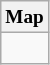<table class="wikitable"  style="font-size:80%;">
<tr>
<th colspan="1">Map</th>
</tr>
<tr>
<td colspan="1" align="center"><br>











</td>
</tr>
</table>
